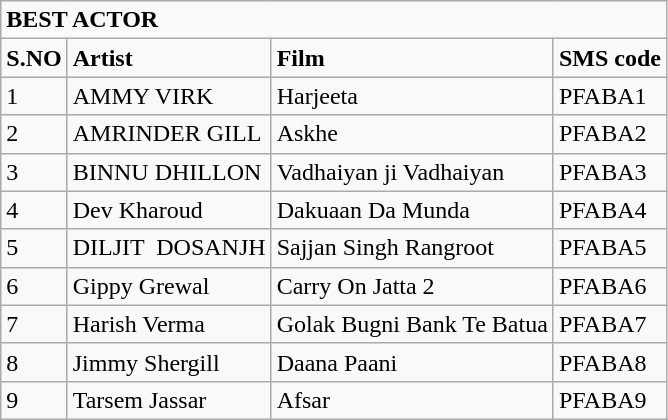<table class="wikitable">
<tr>
<td colspan="4"><strong>BEST ACTOR</strong></td>
</tr>
<tr>
<td><strong>S.NO</strong></td>
<td><strong>Artist</strong></td>
<td><strong>Film</strong></td>
<td><strong>SMS code</strong></td>
</tr>
<tr>
<td>1</td>
<td>AMMY VIRK</td>
<td>Harjeeta</td>
<td>PFABA1</td>
</tr>
<tr>
<td>2</td>
<td>AMRINDER GILL</td>
<td>Askhe</td>
<td>PFABA2</td>
</tr>
<tr>
<td>3</td>
<td>BINNU DHILLON</td>
<td>Vadhaiyan ji Vadhaiyan</td>
<td>PFABA3</td>
</tr>
<tr>
<td>4</td>
<td>Dev Kharoud</td>
<td>Dakuaan Da Munda</td>
<td>PFABA4</td>
</tr>
<tr>
<td>5</td>
<td>DILJIT  DOSANJH</td>
<td>Sajjan Singh Rangroot</td>
<td>PFABA5</td>
</tr>
<tr>
<td>6</td>
<td>Gippy Grewal</td>
<td>Carry On Jatta 2</td>
<td>PFABA6</td>
</tr>
<tr>
<td>7</td>
<td>Harish Verma</td>
<td>Golak Bugni Bank Te Batua</td>
<td>PFABA7</td>
</tr>
<tr>
<td>8</td>
<td>Jimmy Shergill</td>
<td>Daana Paani</td>
<td>PFABA8</td>
</tr>
<tr>
<td>9</td>
<td>Tarsem Jassar</td>
<td>Afsar</td>
<td>PFABA9</td>
</tr>
</table>
